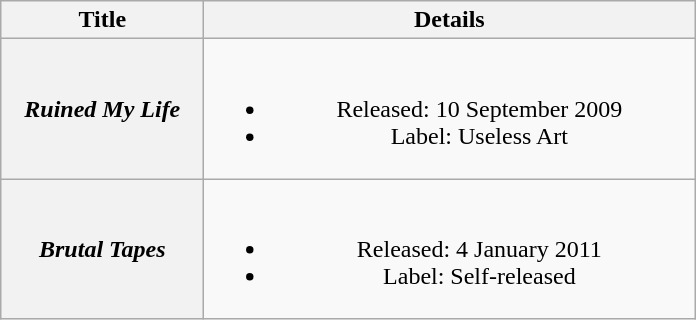<table class="wikitable plainrowheaders" style="text-align:center;">
<tr>
<th scope="col" style="width:8em;">Title</th>
<th scope="col" style="width:20em;">Details</th>
</tr>
<tr>
<th scope="row"><em>Ruined My Life</em></th>
<td><br><ul><li>Released: 10 September 2009</li><li>Label: Useless Art</li></ul></td>
</tr>
<tr>
<th scope="row"><em>Brutal Tapes</em></th>
<td><br><ul><li>Released: 4 January 2011</li><li>Label: Self-released</li></ul></td>
</tr>
</table>
